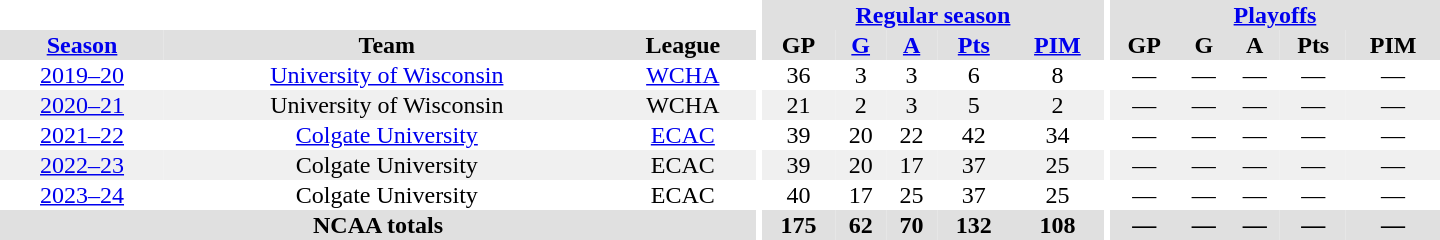<table border="0" cellpadding="1" cellspacing="0" style="text-align:center; width:60em">
<tr bgcolor="#e0e0e0">
<th colspan="3" bgcolor="#ffffff"></th>
<th rowspan="97" bgcolor="#ffffff"></th>
<th colspan="5"><a href='#'>Regular season</a></th>
<th rowspan="97" bgcolor="#ffffff"></th>
<th colspan="5"><a href='#'>Playoffs</a></th>
</tr>
<tr bgcolor="#e0e0e0">
<th><a href='#'>Season</a></th>
<th>Team</th>
<th>League</th>
<th>GP</th>
<th><a href='#'>G</a></th>
<th><a href='#'>A</a></th>
<th><a href='#'>Pts</a></th>
<th><a href='#'>PIM</a></th>
<th>GP</th>
<th>G</th>
<th>A</th>
<th>Pts</th>
<th>PIM</th>
</tr>
<tr>
<td><a href='#'>2019–20</a></td>
<td><a href='#'>University of Wisconsin</a></td>
<td><a href='#'>WCHA</a></td>
<td>36</td>
<td>3</td>
<td>3</td>
<td>6</td>
<td>8</td>
<td>—</td>
<td>—</td>
<td>—</td>
<td>—</td>
<td>—</td>
</tr>
<tr bgcolor="#f0f0f0">
<td><a href='#'>2020–21</a></td>
<td>University of Wisconsin</td>
<td>WCHA</td>
<td>21</td>
<td>2</td>
<td>3</td>
<td>5</td>
<td>2</td>
<td>—</td>
<td>—</td>
<td>—</td>
<td>—</td>
<td>—</td>
</tr>
<tr>
<td><a href='#'>2021–22</a></td>
<td><a href='#'>Colgate University</a></td>
<td><a href='#'>ECAC</a></td>
<td>39</td>
<td>20</td>
<td>22</td>
<td>42</td>
<td>34</td>
<td>—</td>
<td>—</td>
<td>—</td>
<td>—</td>
<td>—</td>
</tr>
<tr bgcolor="#f0f0f0">
<td><a href='#'>2022–23</a></td>
<td>Colgate University</td>
<td>ECAC</td>
<td>39</td>
<td>20</td>
<td>17</td>
<td>37</td>
<td>25</td>
<td>—</td>
<td>—</td>
<td>—</td>
<td>—</td>
<td>—</td>
</tr>
<tr>
<td><a href='#'>2023–24</a></td>
<td>Colgate University</td>
<td>ECAC</td>
<td>40</td>
<td>17</td>
<td>25</td>
<td>37</td>
<td>25</td>
<td>—</td>
<td>—</td>
<td>—</td>
<td>—</td>
<td>—</td>
</tr>
<tr bgcolor="#e0e0e0">
<th colspan="3">NCAA totals</th>
<th>175</th>
<th>62</th>
<th>70</th>
<th>132</th>
<th>108</th>
<th>—</th>
<th>—</th>
<th>—</th>
<th>—</th>
<th>—</th>
</tr>
</table>
